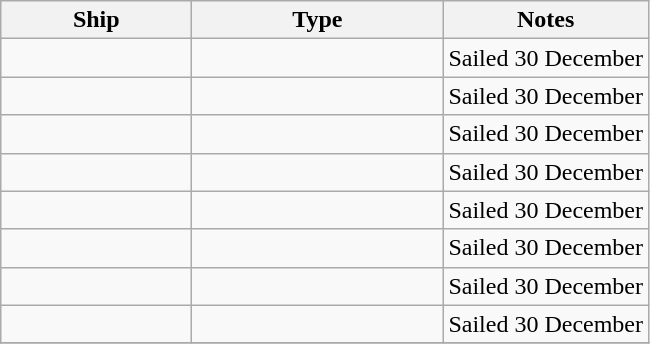<table class="wikitable sortable">
<tr>
<th scope="col" width="120px">Ship</th>
<th scope="col" width="160px">Type</th>
<th>Notes</th>
</tr>
<tr>
<td align="left"></td>
<td align="left"></td>
<td align="left">Sailed 30 December</td>
</tr>
<tr>
<td align="left"></td>
<td align="left"></td>
<td align="left">Sailed 30 December</td>
</tr>
<tr>
<td align="left"></td>
<td align="left"></td>
<td align="left">Sailed 30 December</td>
</tr>
<tr>
<td align="left"></td>
<td align="left"></td>
<td align="left">Sailed 30 December</td>
</tr>
<tr>
<td align="left"></td>
<td align="left"></td>
<td align="left">Sailed 30 December</td>
</tr>
<tr>
<td align="left"></td>
<td align="left"></td>
<td align="left">Sailed 30 December</td>
</tr>
<tr>
<td align="left"></td>
<td align="left"></td>
<td align="left">Sailed 30 December</td>
</tr>
<tr>
<td align="left"></td>
<td align="left"></td>
<td align="left">Sailed 30 December</td>
</tr>
<tr>
</tr>
</table>
